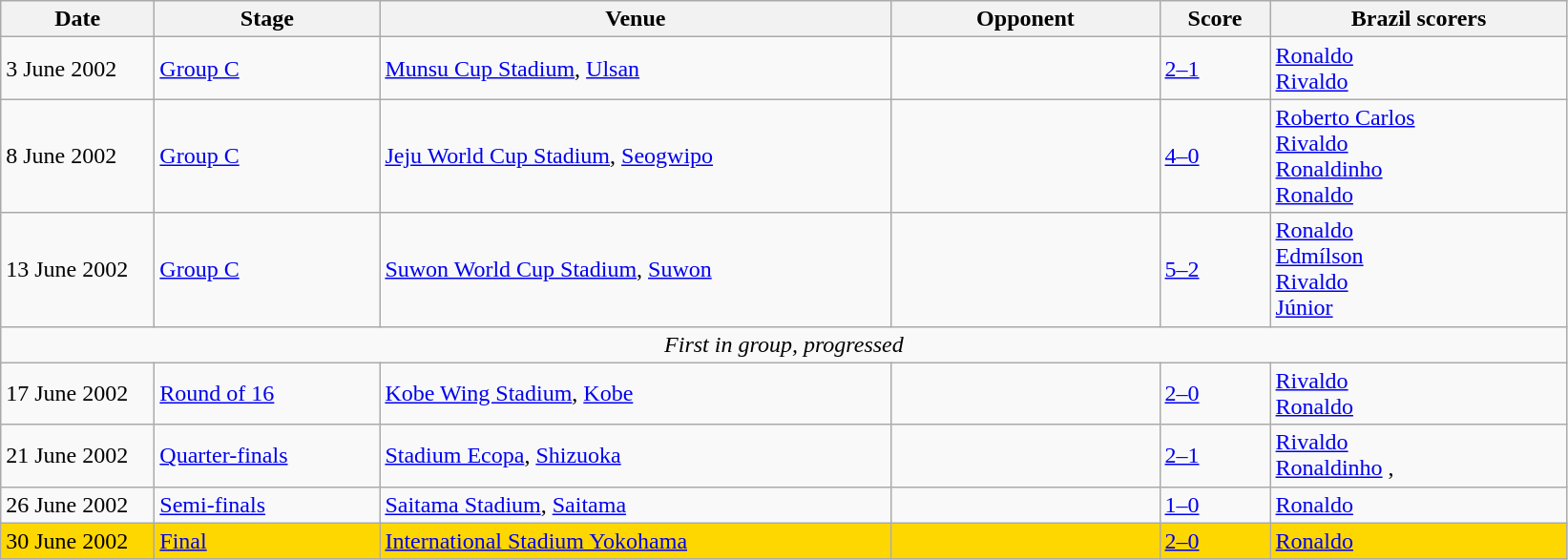<table class="wikitable">
<tr>
<th width=100px>Date</th>
<th width=150px>Stage</th>
<th width=350px>Venue</th>
<th width=180px>Opponent</th>
<th width=70px>Score</th>
<th width=200px>Brazil scorers</th>
</tr>
<tr>
<td>3 June 2002</td>
<td><a href='#'>Group C</a></td>
<td><a href='#'>Munsu Cup Stadium</a>, <a href='#'>Ulsan</a></td>
<td></td>
<td><a href='#'>2–1</a></td>
<td><a href='#'>Ronaldo</a>  <br> <a href='#'>Rivaldo</a> </td>
</tr>
<tr>
<td>8 June 2002</td>
<td><a href='#'>Group C</a></td>
<td><a href='#'>Jeju World Cup Stadium</a>, <a href='#'>Seogwipo</a></td>
<td></td>
<td><a href='#'>4–0</a></td>
<td><a href='#'>Roberto Carlos</a>  <br> <a href='#'>Rivaldo</a>  <br> <a href='#'>Ronaldinho</a>  <br> <a href='#'>Ronaldo</a> </td>
</tr>
<tr>
<td>13 June 2002</td>
<td><a href='#'>Group C</a></td>
<td><a href='#'>Suwon World Cup Stadium</a>, <a href='#'>Suwon</a></td>
<td></td>
<td><a href='#'>5–2</a></td>
<td><a href='#'>Ronaldo</a>  <br> <a href='#'>Edmílson</a>  <br> <a href='#'>Rivaldo</a>  <br> <a href='#'>Júnior</a> </td>
</tr>
<tr>
<td colspan="6" style="text-align:center;"><em>First in group, progressed</em></td>
</tr>
<tr>
<td>17 June 2002</td>
<td><a href='#'>Round of 16</a></td>
<td><a href='#'>Kobe Wing Stadium</a>, <a href='#'>Kobe</a></td>
<td></td>
<td><a href='#'>2–0</a></td>
<td><a href='#'>Rivaldo</a>  <br> <a href='#'>Ronaldo</a> </td>
</tr>
<tr>
<td>21 June 2002</td>
<td><a href='#'>Quarter-finals</a></td>
<td><a href='#'>Stadium Ecopa</a>, <a href='#'>Shizuoka</a></td>
<td></td>
<td><a href='#'>2–1</a></td>
<td><a href='#'>Rivaldo</a>  <br> <a href='#'>Ronaldinho</a> , </td>
</tr>
<tr>
<td>26 June 2002</td>
<td><a href='#'>Semi-finals</a></td>
<td><a href='#'>Saitama Stadium</a>, <a href='#'>Saitama</a></td>
<td></td>
<td><a href='#'>1–0</a></td>
<td><a href='#'>Ronaldo</a> </td>
</tr>
<tr style="background:gold;">
<td>30 June 2002</td>
<td><a href='#'>Final</a></td>
<td><a href='#'>International Stadium Yokohama</a></td>
<td></td>
<td><a href='#'>2–0</a></td>
<td><a href='#'>Ronaldo</a> </td>
</tr>
</table>
